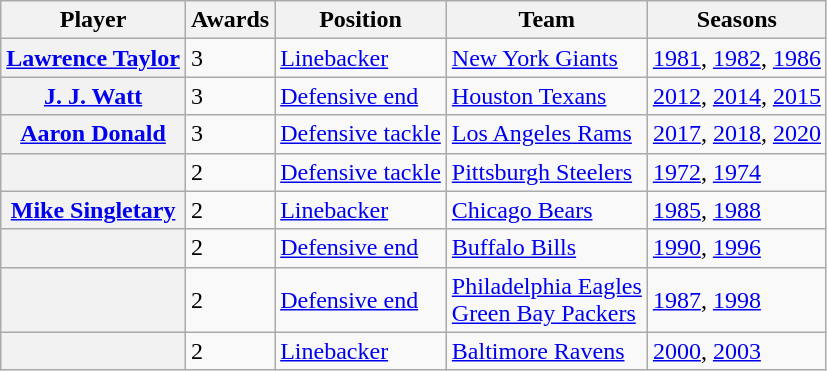<table class="wikitable sortable">
<tr>
<th scope="col">Player</th>
<th scope="col">Awards</th>
<th scope="col">Position</th>
<th scope="col">Team</th>
<th scope="col">Seasons</th>
</tr>
<tr>
<th><a href='#'>Lawrence Taylor</a></th>
<td>3</td>
<td><a href='#'>Linebacker</a></td>
<td><a href='#'>New York Giants</a></td>
<td><a href='#'>1981</a>, <a href='#'>1982</a>, <a href='#'>1986</a></td>
</tr>
<tr>
<th><a href='#'>J. J. Watt</a></th>
<td>3</td>
<td><a href='#'>Defensive end</a></td>
<td><a href='#'>Houston Texans</a></td>
<td><a href='#'>2012</a>, <a href='#'>2014</a>, <a href='#'>2015</a></td>
</tr>
<tr>
<th><a href='#'>Aaron Donald</a></th>
<td>3</td>
<td><a href='#'>Defensive tackle</a></td>
<td><a href='#'>Los Angeles Rams</a></td>
<td><a href='#'>2017</a>, <a href='#'>2018</a>, <a href='#'>2020</a></td>
</tr>
<tr>
<th></th>
<td>2</td>
<td><a href='#'>Defensive tackle</a></td>
<td><a href='#'>Pittsburgh Steelers</a></td>
<td><a href='#'>1972</a>, <a href='#'>1974</a></td>
</tr>
<tr>
<th><a href='#'>Mike Singletary</a></th>
<td>2</td>
<td><a href='#'>Linebacker</a></td>
<td><a href='#'>Chicago Bears</a></td>
<td><a href='#'>1985</a>, <a href='#'>1988</a></td>
</tr>
<tr>
<th></th>
<td>2</td>
<td><a href='#'>Defensive end</a></td>
<td><a href='#'>Buffalo Bills</a></td>
<td><a href='#'>1990</a>, <a href='#'>1996</a></td>
</tr>
<tr>
<th></th>
<td>2</td>
<td><a href='#'>Defensive end</a></td>
<td><a href='#'>Philadelphia Eagles</a><br><a href='#'>Green Bay Packers</a></td>
<td><a href='#'>1987</a>, <a href='#'>1998</a></td>
</tr>
<tr>
<th></th>
<td>2</td>
<td><a href='#'>Linebacker</a></td>
<td><a href='#'>Baltimore Ravens</a></td>
<td><a href='#'>2000</a>, <a href='#'>2003</a></td>
</tr>
</table>
